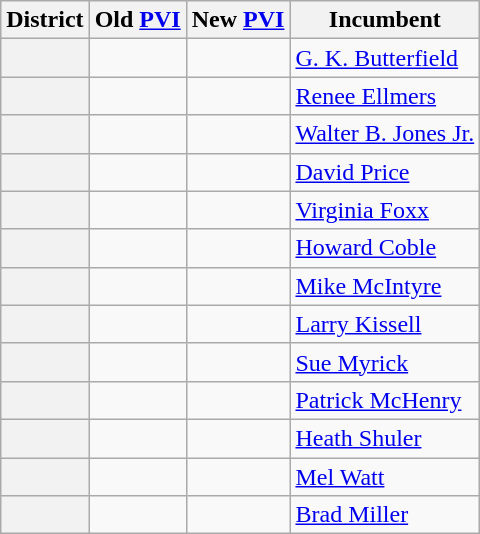<table class="wikitable sortable">
<tr>
<th>District</th>
<th>Old <a href='#'>PVI</a></th>
<th>New <a href='#'>PVI</a></th>
<th>Incumbent</th>
</tr>
<tr>
<th></th>
<td></td>
<td></td>
<td><a href='#'>G. K. Butterfield</a></td>
</tr>
<tr>
<th></th>
<td></td>
<td></td>
<td><a href='#'>Renee Ellmers</a></td>
</tr>
<tr>
<th></th>
<td></td>
<td></td>
<td><a href='#'>Walter B. Jones Jr.</a></td>
</tr>
<tr>
<th></th>
<td></td>
<td></td>
<td><a href='#'>David Price</a></td>
</tr>
<tr>
<th></th>
<td></td>
<td></td>
<td><a href='#'>Virginia Foxx</a></td>
</tr>
<tr>
<th></th>
<td></td>
<td></td>
<td><a href='#'>Howard Coble</a></td>
</tr>
<tr>
<th></th>
<td></td>
<td></td>
<td><a href='#'>Mike McIntyre</a></td>
</tr>
<tr>
<th></th>
<td></td>
<td></td>
<td><a href='#'>Larry Kissell</a></td>
</tr>
<tr>
<th></th>
<td></td>
<td></td>
<td><a href='#'>Sue Myrick</a></td>
</tr>
<tr>
<th></th>
<td></td>
<td></td>
<td><a href='#'>Patrick McHenry</a></td>
</tr>
<tr>
<th></th>
<td></td>
<td></td>
<td><a href='#'>Heath Shuler</a></td>
</tr>
<tr>
<th></th>
<td></td>
<td></td>
<td><a href='#'>Mel Watt</a></td>
</tr>
<tr>
<th></th>
<td></td>
<td></td>
<td><a href='#'>Brad Miller</a></td>
</tr>
</table>
